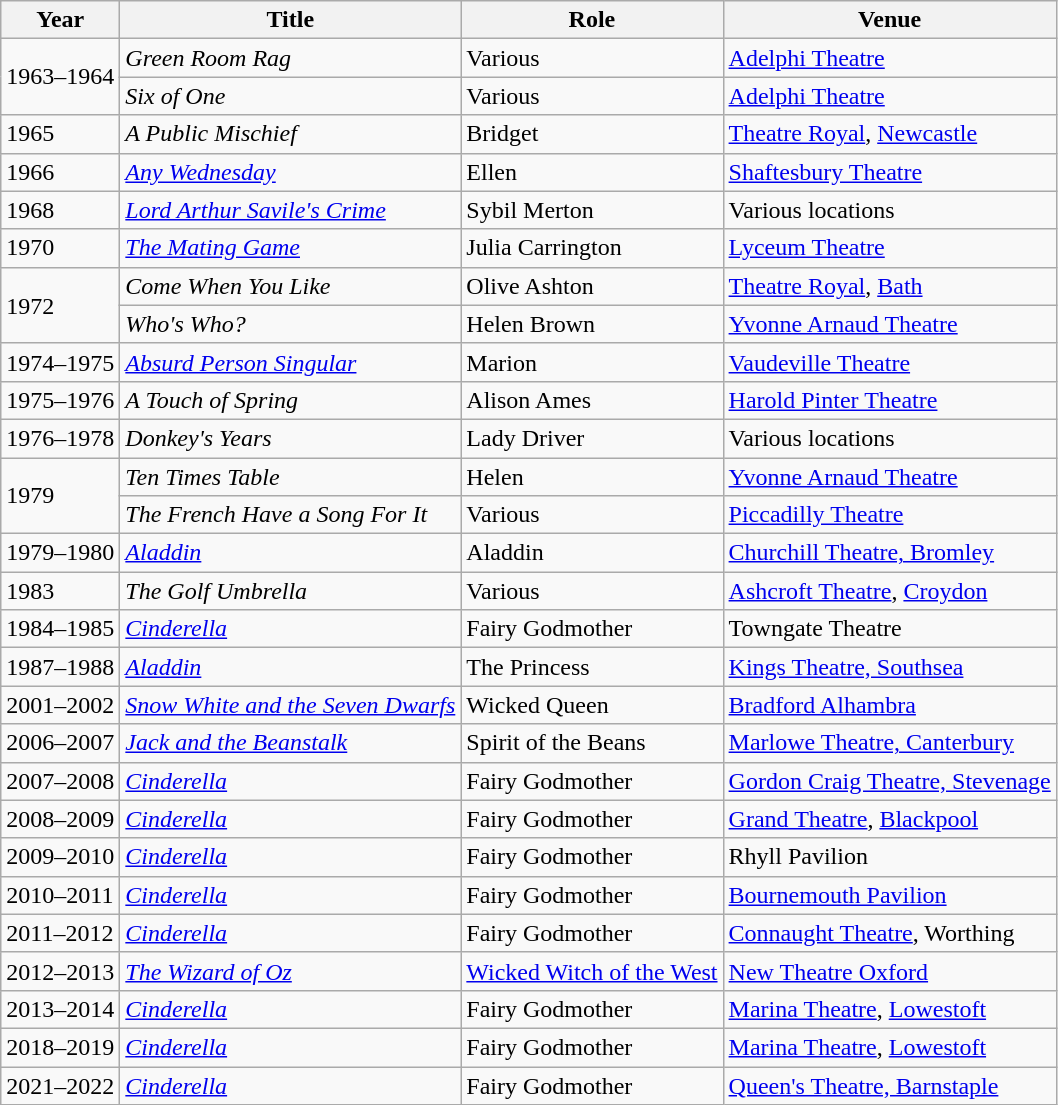<table class="wikitable sortable">
<tr>
<th>Year</th>
<th>Title</th>
<th>Role</th>
<th>Venue</th>
</tr>
<tr>
<td rowspan=2>1963–1964</td>
<td><em>Green Room Rag</em></td>
<td>Various</td>
<td><a href='#'>Adelphi Theatre</a></td>
</tr>
<tr>
<td><em>Six of One</em></td>
<td>Various</td>
<td><a href='#'>Adelphi Theatre</a></td>
</tr>
<tr>
<td>1965</td>
<td><em>A Public Mischief</em></td>
<td>Bridget</td>
<td><a href='#'>Theatre Royal</a>, <a href='#'>Newcastle</a></td>
</tr>
<tr>
<td>1966</td>
<td><em><a href='#'>Any Wednesday</a></em></td>
<td>Ellen</td>
<td><a href='#'>Shaftesbury Theatre</a></td>
</tr>
<tr>
<td>1968</td>
<td><em><a href='#'>Lord Arthur Savile's Crime</a></em></td>
<td>Sybil Merton</td>
<td>Various locations</td>
</tr>
<tr>
<td>1970</td>
<td><em><a href='#'>The Mating Game</a></em></td>
<td>Julia Carrington</td>
<td><a href='#'>Lyceum Theatre</a></td>
</tr>
<tr>
<td Rowspan=2>1972</td>
<td><em>Come When You Like</em></td>
<td>Olive Ashton</td>
<td><a href='#'>Theatre Royal</a>, <a href='#'>Bath</a></td>
</tr>
<tr>
<td><em>Who's Who?</em></td>
<td>Helen Brown</td>
<td><a href='#'>Yvonne Arnaud Theatre</a></td>
</tr>
<tr>
<td>1974–1975</td>
<td><em><a href='#'>Absurd Person Singular</a></em></td>
<td>Marion</td>
<td><a href='#'>Vaudeville Theatre</a></td>
</tr>
<tr>
<td>1975–1976</td>
<td><em>A Touch of Spring</em></td>
<td>Alison Ames</td>
<td><a href='#'>Harold Pinter Theatre</a></td>
</tr>
<tr>
<td>1976–1978</td>
<td><em>Donkey's Years</em></td>
<td>Lady Driver</td>
<td>Various locations</td>
</tr>
<tr>
<td rowspan=2>1979</td>
<td><em>Ten Times Table</em></td>
<td>Helen</td>
<td><a href='#'>Yvonne Arnaud Theatre</a></td>
</tr>
<tr>
<td><em>The French Have a Song For It</em></td>
<td>Various</td>
<td><a href='#'>Piccadilly Theatre</a></td>
</tr>
<tr>
<td>1979–1980</td>
<td><em><a href='#'>Aladdin</a></em></td>
<td>Aladdin</td>
<td><a href='#'>Churchill Theatre, Bromley</a></td>
</tr>
<tr>
<td>1983</td>
<td><em>The Golf Umbrella</em></td>
<td>Various</td>
<td><a href='#'>Ashcroft Theatre</a>, <a href='#'>Croydon</a></td>
</tr>
<tr>
<td>1984–1985</td>
<td><em><a href='#'>Cinderella</a></em></td>
<td>Fairy Godmother</td>
<td>Towngate Theatre</td>
</tr>
<tr>
<td>1987–1988</td>
<td><em><a href='#'>Aladdin</a></em></td>
<td>The Princess</td>
<td><a href='#'>Kings Theatre, Southsea</a></td>
</tr>
<tr>
<td>2001–2002</td>
<td><em><a href='#'>Snow White and the Seven Dwarfs</a></em></td>
<td>Wicked Queen</td>
<td><a href='#'>Bradford Alhambra</a></td>
</tr>
<tr>
<td>2006–2007</td>
<td><em><a href='#'>Jack and the Beanstalk</a></em></td>
<td>Spirit of the Beans</td>
<td><a href='#'>Marlowe Theatre, Canterbury</a></td>
</tr>
<tr>
<td>2007–2008</td>
<td><em><a href='#'>Cinderella</a></em></td>
<td>Fairy Godmother</td>
<td><a href='#'>Gordon Craig Theatre, Stevenage</a></td>
</tr>
<tr>
<td>2008–2009</td>
<td><em><a href='#'>Cinderella</a></em></td>
<td>Fairy Godmother</td>
<td><a href='#'>Grand Theatre</a>, <a href='#'>Blackpool</a></td>
</tr>
<tr>
<td>2009–2010</td>
<td><em><a href='#'>Cinderella</a></em></td>
<td>Fairy Godmother</td>
<td>Rhyll Pavilion</td>
</tr>
<tr>
<td>2010–2011</td>
<td><em><a href='#'>Cinderella</a></em></td>
<td>Fairy Godmother</td>
<td><a href='#'>Bournemouth Pavilion</a></td>
</tr>
<tr>
<td>2011–2012</td>
<td><em><a href='#'>Cinderella</a></em></td>
<td>Fairy Godmother</td>
<td><a href='#'>Connaught Theatre</a>, Worthing</td>
</tr>
<tr>
<td>2012–2013</td>
<td><em><a href='#'>The Wizard of Oz</a></em></td>
<td><a href='#'>Wicked Witch of the West</a></td>
<td><a href='#'>New Theatre Oxford</a></td>
</tr>
<tr>
<td>2013–2014</td>
<td><em><a href='#'>Cinderella</a></em></td>
<td>Fairy Godmother</td>
<td><a href='#'>Marina Theatre</a>, <a href='#'>Lowestoft</a></td>
</tr>
<tr>
<td>2018–2019</td>
<td><em><a href='#'>Cinderella</a></em></td>
<td>Fairy Godmother</td>
<td><a href='#'>Marina Theatre</a>, <a href='#'>Lowestoft</a></td>
</tr>
<tr>
<td>2021–2022</td>
<td><em><a href='#'>Cinderella</a></em></td>
<td>Fairy Godmother</td>
<td><a href='#'>Queen's Theatre, Barnstaple</a></td>
</tr>
</table>
